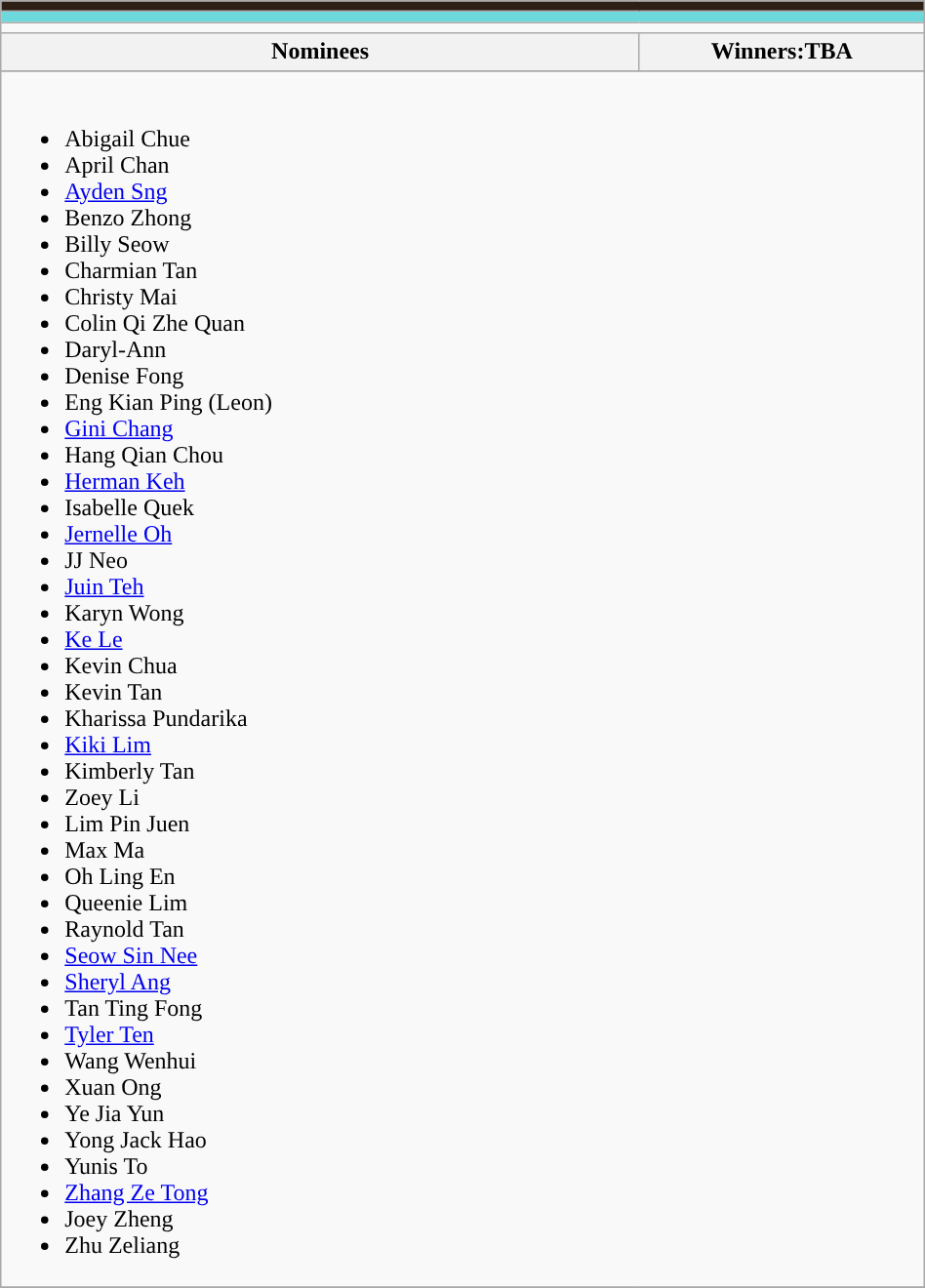<table class="wikitable" style="width:50%">
<tr bgcolor="#bebebe">
<td colspan=5 data-sort-value="ω" style="background-color:#2d1f14; font-weight:bold; text-align:center;"></td>
</tr>
<tr>
<td align=left colspan=3 style="background-color:#6ed9dd"></td>
</tr>
<tr>
<td align=left colspan=3></td>
</tr>
<tr>
<th width="4%">Nominees</th>
<th width="1%">Winners:TBA</th>
</tr>
<tr bgcolor=>
</tr>
<tr>
<td align=left colspan=3><br><ul><li>Abigail Chue</li><li>April Chan</li><li><a href='#'>Ayden Sng</a></li><li>Benzo Zhong</li><li>Billy Seow</li><li>Charmian Tan</li><li>Christy Mai</li><li>Colin Qi Zhe Quan</li><li>Daryl-Ann</li><li>Denise Fong</li><li>Eng Kian Ping (Leon)</li><li><a href='#'>Gini Chang</a></li><li>Hang Qian Chou</li><li><a href='#'>Herman Keh</a></li><li>Isabelle Quek</li><li><a href='#'>Jernelle Oh</a></li><li>JJ Neo</li><li><a href='#'>Juin Teh</a></li><li>Karyn Wong</li><li><a href='#'>Ke Le</a></li><li>Kevin Chua</li><li>Kevin Tan</li><li>Kharissa Pundarika</li><li><a href='#'>Kiki Lim</a></li><li>Kimberly Tan</li><li>Zoey Li</li><li>Lim Pin Juen</li><li>Max Ma</li><li>Oh Ling En</li><li>Queenie Lim</li><li>Raynold Tan</li><li><a href='#'>Seow Sin Nee</a></li><li><a href='#'>Sheryl Ang</a></li><li>Tan Ting Fong</li><li><a href='#'>Tyler Ten</a></li><li>Wang Wenhui</li><li>Xuan Ong</li><li>Ye Jia Yun</li><li>Yong Jack Hao</li><li>Yunis To</li><li><a href='#'>Zhang Ze Tong</a></li><li>Joey Zheng</li><li>Zhu Zeliang</li></ul></td>
</tr>
<tr>
</tr>
</table>
